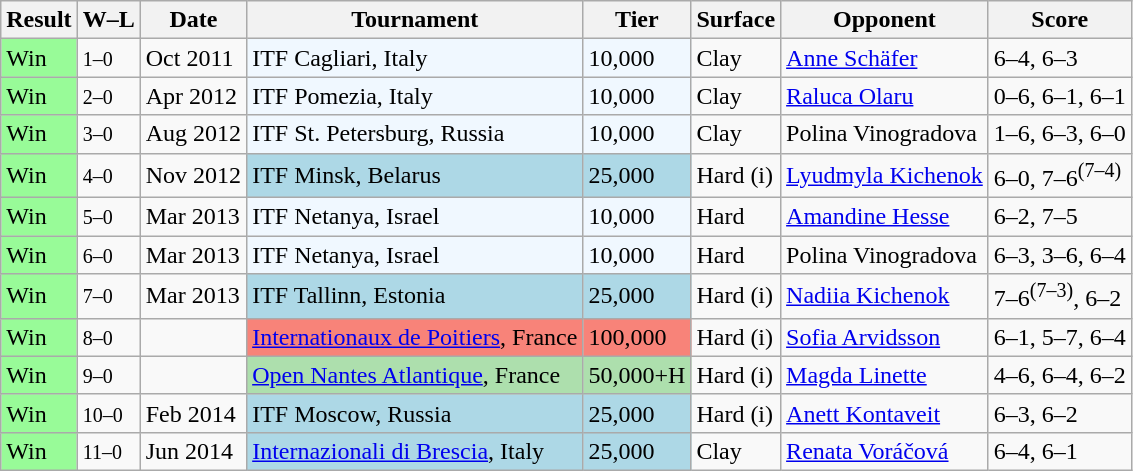<table class="sortable wikitable">
<tr>
<th>Result</th>
<th class="unsortable">W–L</th>
<th>Date</th>
<th>Tournament</th>
<th>Tier</th>
<th>Surface</th>
<th>Opponent</th>
<th class="unsortable">Score</th>
</tr>
<tr>
<td style="background:#98fb98;">Win</td>
<td><small>1–0</small></td>
<td>Oct 2011</td>
<td style="background:#f0f8ff;">ITF Cagliari, Italy</td>
<td style="background:#f0f8ff;">10,000</td>
<td>Clay</td>
<td> <a href='#'>Anne Schäfer</a></td>
<td>6–4, 6–3</td>
</tr>
<tr>
<td style="background:#98fb98;">Win</td>
<td><small>2–0</small></td>
<td>Apr 2012</td>
<td style="background:#f0f8ff;">ITF Pomezia, Italy</td>
<td style="background:#f0f8ff;">10,000</td>
<td>Clay</td>
<td> <a href='#'>Raluca Olaru</a></td>
<td>0–6, 6–1, 6–1</td>
</tr>
<tr>
<td style="background:#98fb98;">Win</td>
<td><small>3–0</small></td>
<td>Aug 2012</td>
<td style="background:#f0f8ff;">ITF St. Petersburg, Russia</td>
<td style="background:#f0f8ff;">10,000</td>
<td>Clay</td>
<td> Polina Vinogradova</td>
<td>1–6, 6–3, 6–0</td>
</tr>
<tr>
<td style="background:#98fb98;">Win</td>
<td><small>4–0</small></td>
<td>Nov 2012</td>
<td style="background:lightblue;">ITF Minsk, Belarus</td>
<td style="background:lightblue;">25,000</td>
<td>Hard (i)</td>
<td> <a href='#'>Lyudmyla Kichenok</a></td>
<td>6–0, 7–6<sup>(7–4)</sup></td>
</tr>
<tr>
<td style="background:#98fb98;">Win</td>
<td><small>5–0</small></td>
<td>Mar 2013</td>
<td style="background:#f0f8ff;">ITF Netanya, Israel</td>
<td style="background:#f0f8ff;">10,000</td>
<td>Hard</td>
<td> <a href='#'>Amandine Hesse</a></td>
<td>6–2, 7–5</td>
</tr>
<tr>
<td style="background:#98fb98;">Win</td>
<td><small>6–0</small></td>
<td>Mar 2013</td>
<td style="background:#f0f8ff;">ITF Netanya, Israel</td>
<td style="background:#f0f8ff;">10,000</td>
<td>Hard</td>
<td> Polina Vinogradova</td>
<td>6–3, 3–6, 6–4</td>
</tr>
<tr>
<td style="background:#98fb98;">Win</td>
<td><small>7–0</small></td>
<td>Mar 2013</td>
<td style="background:lightblue;">ITF Tallinn, Estonia</td>
<td style="background:lightblue;">25,000</td>
<td>Hard (i)</td>
<td> <a href='#'>Nadiia Kichenok</a></td>
<td>7–6<sup>(7–3)</sup>, 6–2</td>
</tr>
<tr>
<td style="background:#98fb98;">Win</td>
<td><small>8–0</small></td>
<td><a href='#'></a></td>
<td style="background:#f88379;"><a href='#'>Internationaux de Poitiers</a>, France</td>
<td style="background:#f88379;">100,000</td>
<td>Hard (i)</td>
<td> <a href='#'>Sofia Arvidsson</a></td>
<td>6–1, 5–7, 6–4</td>
</tr>
<tr>
<td style="background:#98fb98;">Win</td>
<td><small>9–0</small></td>
<td><a href='#'></a></td>
<td style="background:#addfad;"><a href='#'>Open Nantes Atlantique</a>, France</td>
<td style="background:#addfad;">50,000+H</td>
<td>Hard (i)</td>
<td> <a href='#'>Magda Linette</a></td>
<td>4–6, 6–4, 6–2</td>
</tr>
<tr>
<td style="background:#98fb98;">Win</td>
<td><small>10–0</small></td>
<td>Feb 2014</td>
<td style="background:lightblue;">ITF Moscow, Russia</td>
<td style="background:lightblue;">25,000</td>
<td>Hard (i)</td>
<td> <a href='#'>Anett Kontaveit</a></td>
<td>6–3, 6–2</td>
</tr>
<tr>
<td style="background:#98fb98;">Win</td>
<td><small>11–0</small></td>
<td>Jun 2014</td>
<td style="background:lightblue;"><a href='#'>Internazionali di Brescia</a>, Italy</td>
<td style="background:lightblue;">25,000</td>
<td>Clay</td>
<td> <a href='#'>Renata Voráčová</a></td>
<td>6–4, 6–1</td>
</tr>
</table>
